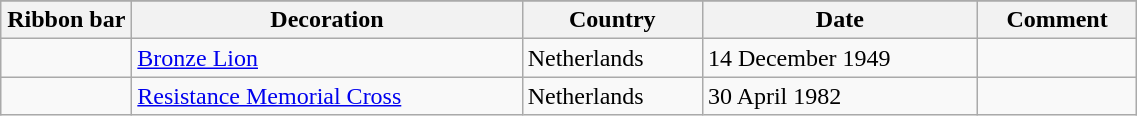<table class="wikitable" style="width:60%;">
<tr style="background:#ccf; text-align:center;">
</tr>
<tr>
<th style="width:80px;">Ribbon bar</th>
<th>Decoration</th>
<th>Country</th>
<th>Date</th>
<th>Comment</th>
</tr>
<tr>
<td></td>
<td><a href='#'>Bronze Lion</a></td>
<td>Netherlands</td>
<td>14 December 1949</td>
<td></td>
</tr>
<tr>
<td></td>
<td><a href='#'>Resistance Memorial Cross</a></td>
<td>Netherlands</td>
<td>30 April 1982</td>
</tr>
</table>
